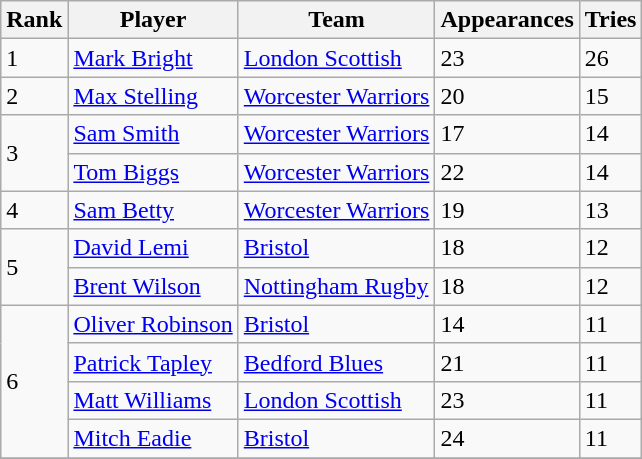<table class="wikitable">
<tr>
<th>Rank</th>
<th>Player</th>
<th>Team</th>
<th>Appearances</th>
<th>Tries</th>
</tr>
<tr>
<td>1</td>
<td> <a href='#'>Mark Bright</a></td>
<td><a href='#'>London Scottish</a></td>
<td>23</td>
<td>26</td>
</tr>
<tr>
<td>2</td>
<td> <a href='#'>Max Stelling</a></td>
<td><a href='#'>Worcester Warriors</a></td>
<td>20</td>
<td>15</td>
</tr>
<tr>
<td rowspan=2>3</td>
<td> <a href='#'>Sam Smith</a></td>
<td><a href='#'>Worcester Warriors</a></td>
<td>17</td>
<td>14</td>
</tr>
<tr>
<td> <a href='#'>Tom Biggs</a></td>
<td><a href='#'>Worcester Warriors</a></td>
<td>22</td>
<td>14</td>
</tr>
<tr>
<td>4</td>
<td> <a href='#'>Sam Betty</a></td>
<td><a href='#'>Worcester Warriors</a></td>
<td>19</td>
<td>13</td>
</tr>
<tr>
<td rowspan=2>5</td>
<td> <a href='#'>David Lemi</a></td>
<td><a href='#'>Bristol</a></td>
<td>18</td>
<td>12</td>
</tr>
<tr>
<td> <a href='#'>Brent Wilson</a></td>
<td><a href='#'>Nottingham Rugby</a></td>
<td>18</td>
<td>12</td>
</tr>
<tr>
<td rowspan=4>6</td>
<td> <a href='#'>Oliver Robinson</a></td>
<td><a href='#'>Bristol</a></td>
<td>14</td>
<td>11</td>
</tr>
<tr>
<td> <a href='#'>Patrick Tapley</a></td>
<td><a href='#'>Bedford Blues</a></td>
<td>21</td>
<td>11</td>
</tr>
<tr>
<td> <a href='#'>Matt Williams</a></td>
<td><a href='#'>London Scottish</a></td>
<td>23</td>
<td>11</td>
</tr>
<tr>
<td> <a href='#'>Mitch Eadie</a></td>
<td><a href='#'>Bristol</a></td>
<td>24</td>
<td>11</td>
</tr>
<tr>
</tr>
</table>
